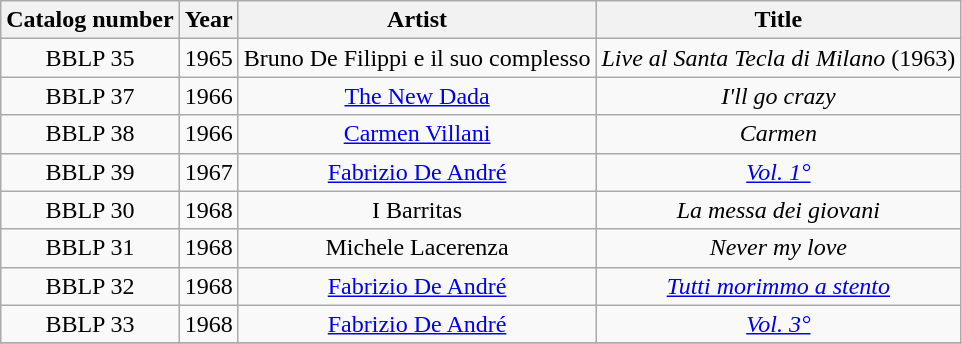<table class="wikitable" style="text-align:center;">
<tr>
<th>Catalog number</th>
<th>Year</th>
<th>Artist</th>
<th>Title</th>
</tr>
<tr>
<td>BBLP 35</td>
<td>1965</td>
<td>Bruno De Filippi e il suo complesso</td>
<td><em>Live al Santa Tecla di Milano</em> (1963)</td>
</tr>
<tr>
<td>BBLP 37</td>
<td>1966</td>
<td><a href='#'>The New Dada</a></td>
<td><em>I'll go crazy</em></td>
</tr>
<tr>
<td>BBLP 38</td>
<td>1966</td>
<td><a href='#'>Carmen Villani</a></td>
<td><em>Carmen</em></td>
</tr>
<tr>
<td>BBLP 39</td>
<td>1967</td>
<td><a href='#'>Fabrizio De André</a></td>
<td><em><a href='#'>Vol. 1°</a></em></td>
</tr>
<tr>
<td>BBLP 30</td>
<td>1968</td>
<td>I Barritas</td>
<td><em>La messa dei giovani</em></td>
</tr>
<tr>
<td>BBLP 31</td>
<td>1968</td>
<td>Michele Lacerenza</td>
<td><em>Never my love</em></td>
</tr>
<tr>
<td>BBLP 32</td>
<td>1968</td>
<td><a href='#'>Fabrizio De André</a></td>
<td><em><a href='#'>Tutti morimmo a stento</a></em></td>
</tr>
<tr>
<td>BBLP 33</td>
<td>1968</td>
<td><a href='#'>Fabrizio De André</a></td>
<td><em><a href='#'>Vol. 3°</a></em></td>
</tr>
<tr>
</tr>
</table>
